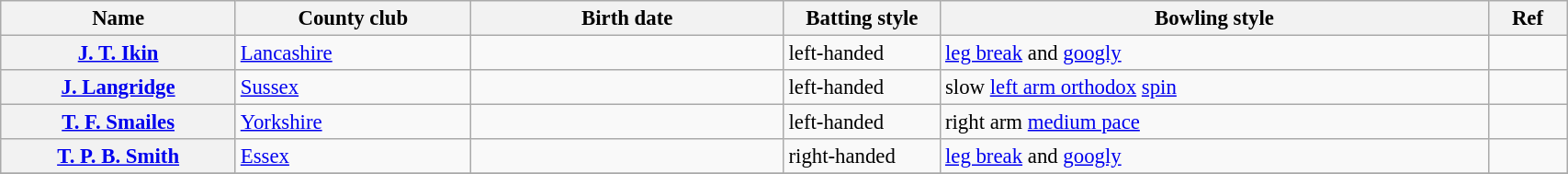<table class="wikitable plainrowheaders" style="font-size:95%; width:90%;">
<tr>
<th scope="col" width="15%">Name</th>
<th scope="col" width="15%">County club</th>
<th scope="col" width="20%">Birth date</th>
<th scope="col" width="10%">Batting style</th>
<th scope="col" width="35%">Bowling style</th>
<th scope="col" width="5%">Ref</th>
</tr>
<tr>
<th scope="row"><a href='#'>J. T. Ikin</a></th>
<td><a href='#'>Lancashire</a></td>
<td></td>
<td>left-handed</td>
<td><a href='#'>leg break</a> and <a href='#'>googly</a></td>
<td></td>
</tr>
<tr>
<th scope="row"><a href='#'>J. Langridge</a></th>
<td><a href='#'>Sussex</a></td>
<td></td>
<td>left-handed</td>
<td>slow <a href='#'>left arm orthodox</a> <a href='#'>spin</a></td>
<td></td>
</tr>
<tr>
<th scope="row"><a href='#'>T. F. Smailes</a></th>
<td><a href='#'>Yorkshire</a></td>
<td></td>
<td>left-handed</td>
<td>right arm <a href='#'>medium pace</a></td>
<td></td>
</tr>
<tr>
<th scope="row"><a href='#'>T. P. B. Smith</a></th>
<td><a href='#'>Essex</a></td>
<td></td>
<td>right-handed</td>
<td><a href='#'>leg break</a> and <a href='#'>googly</a></td>
<td></td>
</tr>
<tr>
</tr>
</table>
